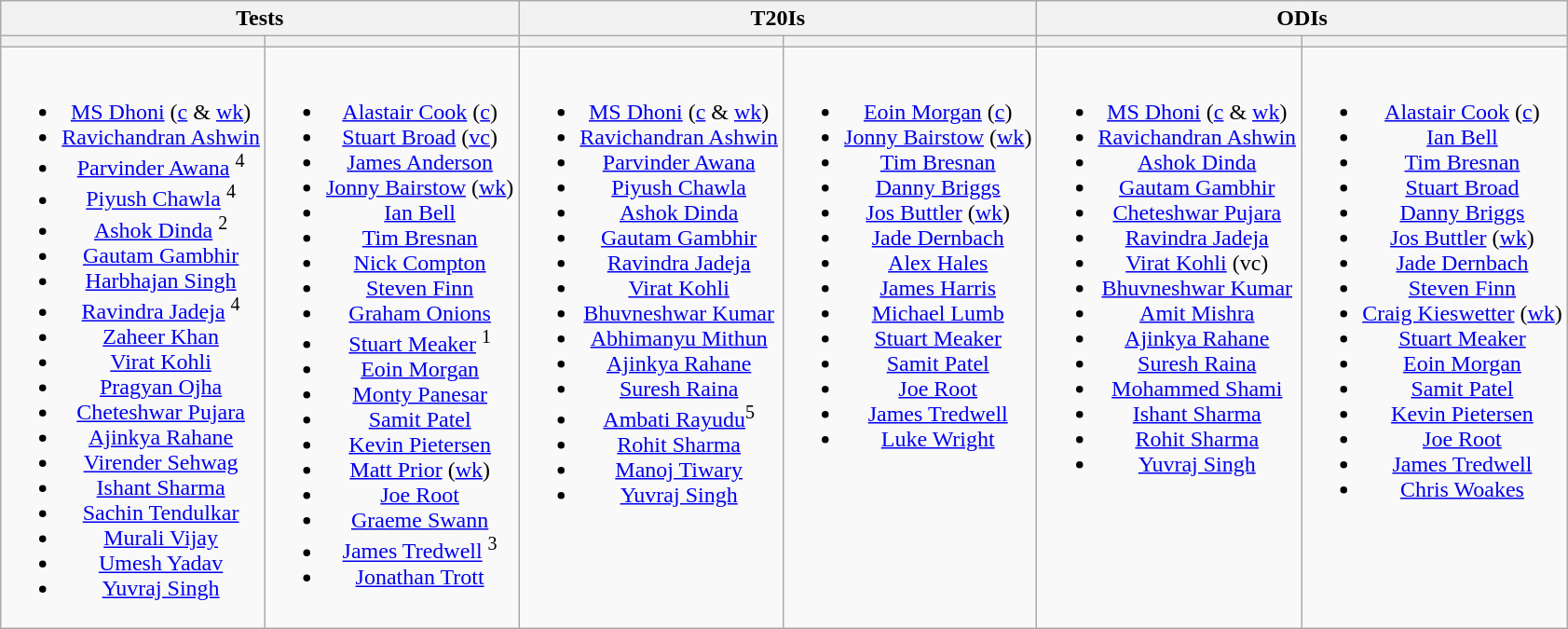<table class="wikitable" style="text-align:center">
<tr>
<th colspan="2">Tests</th>
<th colspan="2">T20Is</th>
<th colspan="2">ODIs</th>
</tr>
<tr>
<th></th>
<th></th>
<th></th>
<th></th>
<th></th>
<th></th>
</tr>
<tr style="vertical-align:top">
<td><br><ul><li><a href='#'>MS Dhoni</a> (<a href='#'>c</a> & <a href='#'>wk</a>)</li><li><a href='#'>Ravichandran Ashwin</a></li><li><a href='#'>Parvinder Awana</a> <sup>4</sup></li><li><a href='#'>Piyush Chawla</a> <sup>4</sup></li><li><a href='#'>Ashok Dinda</a> <sup>2</sup></li><li><a href='#'>Gautam Gambhir</a></li><li><a href='#'>Harbhajan Singh</a></li><li><a href='#'>Ravindra Jadeja</a> <sup>4</sup></li><li><a href='#'>Zaheer Khan</a></li><li><a href='#'>Virat Kohli</a></li><li><a href='#'>Pragyan Ojha</a></li><li><a href='#'>Cheteshwar Pujara</a></li><li><a href='#'>Ajinkya Rahane</a></li><li><a href='#'>Virender Sehwag</a></li><li><a href='#'>Ishant Sharma</a></li><li><a href='#'>Sachin Tendulkar</a></li><li><a href='#'>Murali Vijay</a></li><li><a href='#'>Umesh Yadav</a></li><li><a href='#'>Yuvraj Singh</a></li></ul></td>
<td><br><ul><li><a href='#'>Alastair Cook</a> (<a href='#'>c</a>)</li><li><a href='#'>Stuart Broad</a> (<a href='#'>vc</a>)</li><li><a href='#'>James Anderson</a></li><li><a href='#'>Jonny Bairstow</a> (<a href='#'>wk</a>)</li><li><a href='#'>Ian Bell</a></li><li><a href='#'>Tim Bresnan</a></li><li><a href='#'>Nick Compton</a></li><li><a href='#'>Steven Finn</a></li><li><a href='#'>Graham Onions</a></li><li><a href='#'>Stuart Meaker</a> <sup>1</sup></li><li><a href='#'>Eoin Morgan</a></li><li><a href='#'>Monty Panesar</a></li><li><a href='#'>Samit Patel</a></li><li><a href='#'>Kevin Pietersen</a></li><li><a href='#'>Matt Prior</a> (<a href='#'>wk</a>)</li><li><a href='#'>Joe Root</a></li><li><a href='#'>Graeme Swann</a></li><li><a href='#'>James Tredwell</a> <sup>3</sup></li><li><a href='#'>Jonathan Trott</a></li></ul></td>
<td><br><ul><li><a href='#'>MS Dhoni</a> (<a href='#'>c</a> & <a href='#'>wk</a>)</li><li><a href='#'>Ravichandran Ashwin</a></li><li><a href='#'>Parvinder Awana</a></li><li><a href='#'>Piyush Chawla</a></li><li><a href='#'>Ashok Dinda</a></li><li><a href='#'>Gautam Gambhir</a></li><li><a href='#'>Ravindra Jadeja</a></li><li><a href='#'>Virat Kohli</a></li><li><a href='#'>Bhuvneshwar Kumar</a></li><li><a href='#'>Abhimanyu Mithun</a></li><li><a href='#'>Ajinkya Rahane</a></li><li><a href='#'>Suresh Raina</a></li><li><a href='#'>Ambati Rayudu</a><sup>5</sup></li><li><a href='#'>Rohit Sharma</a></li><li><a href='#'>Manoj Tiwary</a></li><li><a href='#'>Yuvraj Singh</a></li></ul></td>
<td><br><ul><li><a href='#'>Eoin Morgan</a> (<a href='#'>c</a>)</li><li><a href='#'>Jonny Bairstow</a> (<a href='#'>wk</a>)</li><li><a href='#'>Tim Bresnan</a></li><li><a href='#'>Danny Briggs</a></li><li><a href='#'>Jos Buttler</a> (<a href='#'>wk</a>)</li><li><a href='#'>Jade Dernbach</a></li><li><a href='#'>Alex Hales</a></li><li><a href='#'>James Harris</a></li><li><a href='#'>Michael Lumb</a></li><li><a href='#'>Stuart Meaker</a></li><li><a href='#'>Samit Patel</a></li><li><a href='#'>Joe Root</a></li><li><a href='#'>James Tredwell</a></li><li><a href='#'>Luke Wright</a></li></ul></td>
<td><br><ul><li><a href='#'>MS Dhoni</a> (<a href='#'>c</a> & <a href='#'>wk</a>)</li><li><a href='#'>Ravichandran Ashwin</a></li><li><a href='#'>Ashok Dinda</a></li><li><a href='#'>Gautam Gambhir</a></li><li><a href='#'>Cheteshwar Pujara</a></li><li><a href='#'>Ravindra Jadeja</a></li><li><a href='#'>Virat Kohli</a> (vc)</li><li><a href='#'>Bhuvneshwar Kumar</a></li><li><a href='#'>Amit Mishra</a></li><li><a href='#'>Ajinkya Rahane</a></li><li><a href='#'>Suresh Raina</a></li><li><a href='#'>Mohammed Shami</a></li><li><a href='#'>Ishant Sharma</a></li><li><a href='#'>Rohit Sharma</a></li><li><a href='#'>Yuvraj Singh</a></li></ul></td>
<td><br><ul><li><a href='#'>Alastair Cook</a> (<a href='#'>c</a>)</li><li><a href='#'>Ian Bell</a></li><li><a href='#'>Tim Bresnan</a></li><li><a href='#'>Stuart Broad</a></li><li><a href='#'>Danny Briggs</a></li><li><a href='#'>Jos Buttler</a> (<a href='#'>wk</a>)</li><li><a href='#'>Jade Dernbach</a></li><li><a href='#'>Steven Finn</a></li><li><a href='#'>Craig Kieswetter</a> (<a href='#'>wk</a>)</li><li><a href='#'>Stuart Meaker</a></li><li><a href='#'>Eoin Morgan</a></li><li><a href='#'>Samit Patel</a></li><li><a href='#'>Kevin Pietersen</a></li><li><a href='#'>Joe Root</a></li><li><a href='#'>James Tredwell</a></li><li><a href='#'>Chris Woakes</a></li></ul></td>
</tr>
</table>
